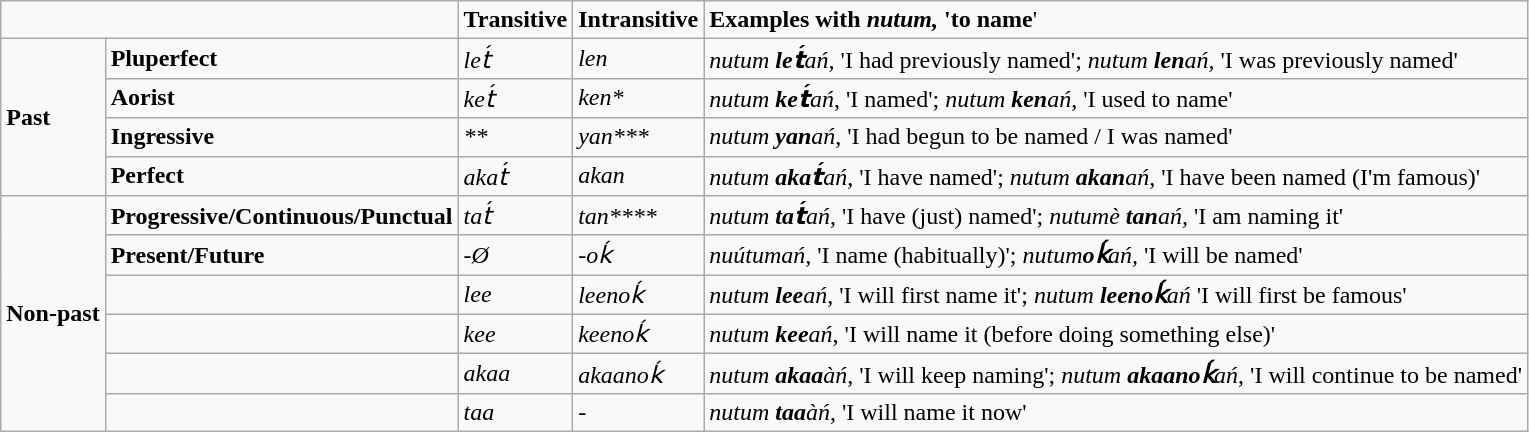<table class="wikitable">
<tr>
<td colspan="2" rowspan="1"></td>
<td><strong>Transitive</strong></td>
<td><strong>Intransitive</strong></td>
<td><strong>Examples with <em>nutum,</em> 'to name</strong>'</td>
</tr>
<tr>
<td colspan="1" rowspan="4"><strong>Past</strong></td>
<td><strong>Pluperfect</strong></td>
<td><em>let́</em></td>
<td><em>len</em></td>
<td><em>nutum <strong>let́</strong>ań,</em> 'I had previously named'; <em>nutum <strong>len</strong>ań,</em> 'I was previously named'</td>
</tr>
<tr>
<td><strong>Aorist</strong></td>
<td><em>ket́</em></td>
<td><em>ken*</em></td>
<td><em>nutum <strong>ket́</strong>ań</em>, 'I named'; <em>nutum <strong>ken</strong>ań</em>, 'I used to name'</td>
</tr>
<tr>
<td><strong>Ingressive</strong></td>
<td><em>**</em></td>
<td><em>yan***</em></td>
<td><em>nutum <strong>yan</strong>ań</em>, 'I had begun to be named / I was named'</td>
</tr>
<tr>
<td><strong>Perfect</strong></td>
<td><em>akat́</em></td>
<td><em>akan</em></td>
<td><em>nutum <strong>akat́</strong>ań</em>, 'I have named'; <em>nutum <strong>akan</strong>ań</em>, 'I have been named (I'm famous)'</td>
</tr>
<tr>
<td colspan="1" rowspan="6"><strong>Non-past</strong></td>
<td><strong>Progressive/Continuous/Punctual</strong></td>
<td><em>tat́</em></td>
<td><em>tan****</em></td>
<td><em>nutum <strong>tat́</strong>ań</em>, 'I have (just) named'; <em>nutumè <strong>tan</strong>ań,</em> 'I am naming it'</td>
</tr>
<tr>
<td><strong>Present/Future</strong></td>
<td><em>-Ø</em></td>
<td><em>-oḱ</em></td>
<td><em>nuútumań,</em> 'I name (habitually)'; <em>nutum<strong>oḱ</strong>ań,</em> 'I will be named'</td>
</tr>
<tr>
<td></td>
<td><em>lee</em></td>
<td><em>leenoḱ</em></td>
<td><em>nutum <strong>lee</strong>ań</em>, 'I will first name it'; <em>nutum <strong>leenoḱ</strong>ań</em> 'I will first be famous'</td>
</tr>
<tr>
<td></td>
<td><em>kee</em></td>
<td><em>keenoḱ</em></td>
<td><em>nutum <strong>kee</strong>ań</em>, 'I will name it (before doing something else)'</td>
</tr>
<tr>
<td></td>
<td><em>akaa</em></td>
<td><em>akaanoḱ</em></td>
<td><em>nutum <strong>akaa</strong>àń</em>, 'I will keep naming'; <em>nutum <strong>akaanoḱ</strong>ań</em>, 'I will continue to be named'</td>
</tr>
<tr>
<td></td>
<td><em>taa</em></td>
<td>-</td>
<td><em>nutum <strong>taa</strong>àń</em>, 'I will name it now'</td>
</tr>
</table>
